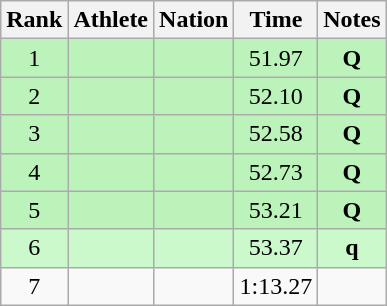<table class="wikitable sortable" style="text-align:center">
<tr>
<th>Rank</th>
<th>Athlete</th>
<th>Nation</th>
<th>Time</th>
<th>Notes</th>
</tr>
<tr bgcolor=#bbf3bb>
<td>1</td>
<td align=left></td>
<td align=left></td>
<td>51.97</td>
<td><strong>Q</strong></td>
</tr>
<tr bgcolor=#bbf3bb>
<td>2</td>
<td align=left></td>
<td align=left></td>
<td>52.10</td>
<td><strong>Q</strong></td>
</tr>
<tr bgcolor=#bbf3bb>
<td>3</td>
<td align=left></td>
<td align=left></td>
<td>52.58</td>
<td><strong>Q</strong></td>
</tr>
<tr bgcolor=#bbf3bb>
<td>4</td>
<td align=left></td>
<td align=left></td>
<td>52.73</td>
<td><strong>Q</strong></td>
</tr>
<tr bgcolor=#bbf3bb>
<td>5</td>
<td align=left></td>
<td align=left></td>
<td>53.21</td>
<td><strong>Q</strong></td>
</tr>
<tr bgcolor=#ccf9cc>
<td>6</td>
<td align=left></td>
<td align=left></td>
<td>53.37</td>
<td><strong>q</strong></td>
</tr>
<tr>
<td>7</td>
<td align=left></td>
<td align=left></td>
<td>1:13.27</td>
<td></td>
</tr>
</table>
